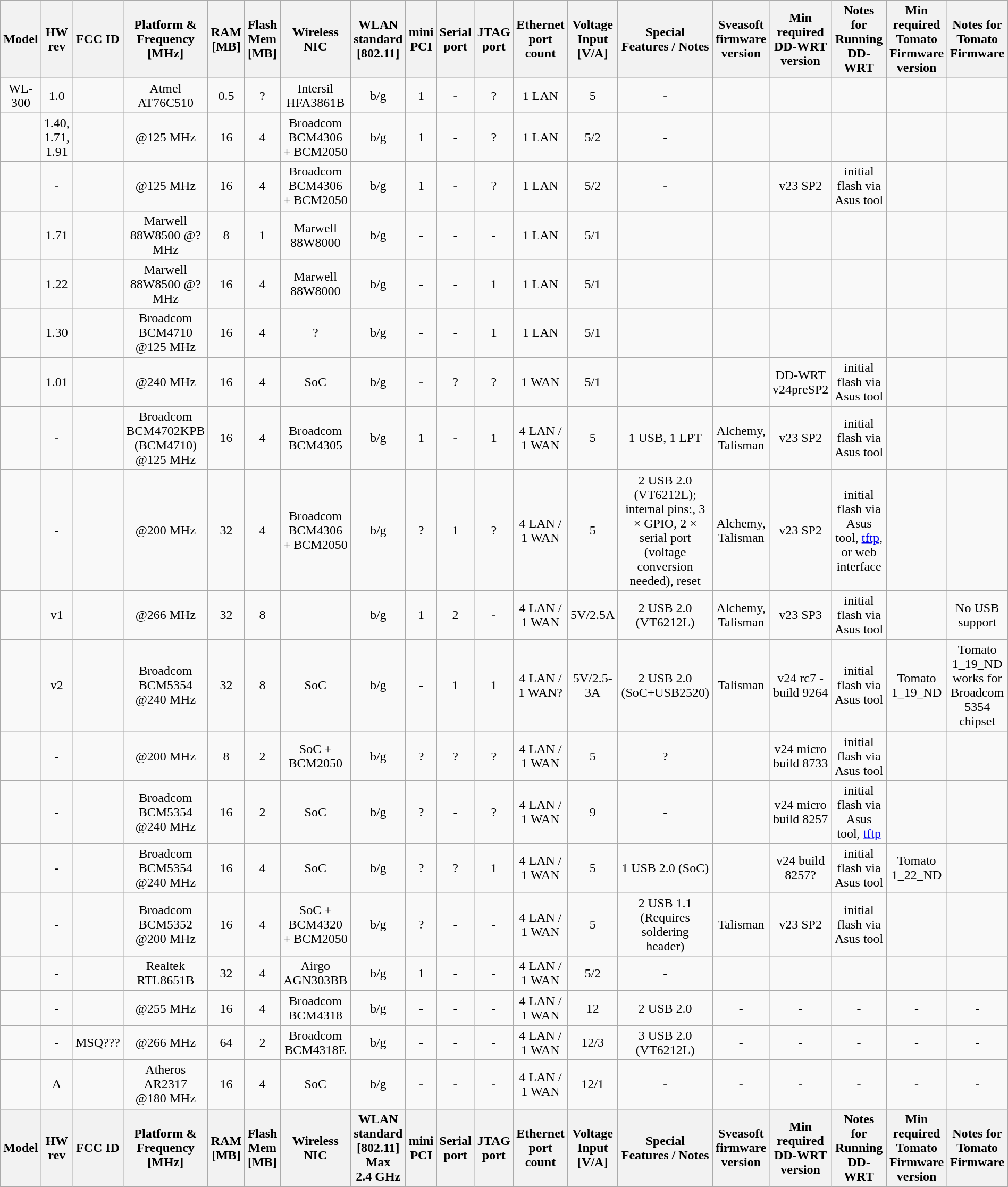<table class="wikitable sortable" style="border: 1px solid black; border-spacing: 0px; width: 100%; text-align:center;">
<tr>
<th>Model</th>
<th>HW rev</th>
<th>FCC ID</th>
<th>Platform & Frequency [MHz]</th>
<th>RAM [MB]</th>
<th>Flash Mem [MB]</th>
<th>Wireless NIC</th>
<th>WLAN standard [802.11]</th>
<th>mini PCI</th>
<th>Serial port</th>
<th>JTAG port</th>
<th>Ethernet port count</th>
<th>Voltage Input [V/A]</th>
<th>Special Features / Notes</th>
<th>Sveasoft firmware version</th>
<th>Min required DD-WRT version</th>
<th>Notes for Running DD-WRT</th>
<th>Min required Tomato Firmware version</th>
<th>Notes for Tomato Firmware</th>
</tr>
<tr>
<td>WL-300</td>
<td>1.0</td>
<td></td>
<td>Atmel AT76C510</td>
<td>0.5</td>
<td>?</td>
<td>Intersil HFA3861B</td>
<td>b/g</td>
<td>1</td>
<td>-</td>
<td>?</td>
<td>1 LAN</td>
<td>5</td>
<td>-</td>
<td></td>
<td></td>
<td></td>
<td></td>
<td></td>
</tr>
<tr>
<td></td>
<td>1.40, 1.71, 1.91</td>
<td></td>
<td> @125 MHz</td>
<td>16</td>
<td>4</td>
<td>Broadcom BCM4306 + BCM2050</td>
<td>b/g</td>
<td>1</td>
<td>-</td>
<td>?</td>
<td>1 LAN</td>
<td>5/2</td>
<td>-</td>
<td></td>
<td></td>
<td></td>
<td></td>
<td></td>
</tr>
<tr>
<td></td>
<td>-</td>
<td></td>
<td> @125 MHz</td>
<td>16</td>
<td>4</td>
<td>Broadcom BCM4306 + BCM2050</td>
<td>b/g</td>
<td>1</td>
<td>-</td>
<td>?</td>
<td>1 LAN</td>
<td>5/2</td>
<td>-</td>
<td></td>
<td>v23 SP2</td>
<td>initial flash via Asus tool</td>
<td></td>
<td></td>
</tr>
<tr>
<td></td>
<td>1.71</td>
<td></td>
<td>Marwell 88W8500 @?MHz</td>
<td>8</td>
<td>1</td>
<td>Marwell 88W8000</td>
<td>b/g</td>
<td>-</td>
<td>-</td>
<td>-</td>
<td>1 LAN</td>
<td>5/1</td>
<td></td>
<td></td>
<td></td>
<td></td>
<td></td>
<td></td>
</tr>
<tr>
<td></td>
<td>1.22</td>
<td></td>
<td>Marwell 88W8500 @?MHz</td>
<td>16</td>
<td>4</td>
<td>Marwell 88W8000</td>
<td>b/g</td>
<td>-</td>
<td>-</td>
<td>1</td>
<td>1 LAN</td>
<td>5/1</td>
<td></td>
<td></td>
<td></td>
<td></td>
<td></td>
<td></td>
</tr>
<tr>
<td></td>
<td>1.30</td>
<td></td>
<td>Broadcom BCM4710 @125 MHz</td>
<td>16</td>
<td>4</td>
<td>?</td>
<td>b/g</td>
<td>-</td>
<td>-</td>
<td>1</td>
<td>1 LAN</td>
<td>5/1</td>
<td></td>
<td></td>
<td></td>
<td></td>
<td></td>
<td></td>
</tr>
<tr>
<td></td>
<td>1.01</td>
<td></td>
<td> @240 MHz</td>
<td>16</td>
<td>4</td>
<td>SoC</td>
<td>b/g</td>
<td>-</td>
<td>?</td>
<td>?</td>
<td>1 WAN</td>
<td>5/1</td>
<td></td>
<td></td>
<td>DD-WRT v24preSP2</td>
<td>initial flash via Asus tool</td>
<td></td>
<td></td>
</tr>
<tr>
<td></td>
<td>-</td>
<td></td>
<td>Broadcom BCM4702KPB (BCM4710) @125 MHz</td>
<td>16</td>
<td>4</td>
<td>Broadcom BCM4305</td>
<td>b/g</td>
<td>1</td>
<td>-</td>
<td>1</td>
<td>4 LAN / 1 WAN</td>
<td>5</td>
<td>1 USB, 1 LPT</td>
<td>Alchemy, Talisman</td>
<td>v23 SP2</td>
<td>initial flash via Asus tool</td>
<td></td>
<td></td>
</tr>
<tr>
<td></td>
<td>-</td>
<td></td>
<td> @200 MHz</td>
<td>32</td>
<td>4</td>
<td>Broadcom BCM4306 + BCM2050</td>
<td>b/g</td>
<td>?</td>
<td>1</td>
<td>?</td>
<td>4 LAN / 1 WAN</td>
<td>5</td>
<td>2 USB 2.0 (VT6212L); internal pins:, 3 × GPIO, 2 × serial port (voltage conversion needed), reset</td>
<td>Alchemy, Talisman</td>
<td>v23 SP2</td>
<td>initial flash via Asus tool, <a href='#'>tftp</a>, or web interface</td>
<td></td>
<td></td>
</tr>
<tr>
<td></td>
<td>v1</td>
<td></td>
<td> @266 MHz</td>
<td>32</td>
<td>8</td>
<td></td>
<td>b/g</td>
<td>1</td>
<td>2</td>
<td>-</td>
<td>4 LAN / 1 WAN</td>
<td>5V/2.5A</td>
<td>2 USB 2.0 (VT6212L)</td>
<td>Alchemy, Talisman</td>
<td>v23 SP3</td>
<td>initial flash via Asus tool</td>
<td></td>
<td>No USB support</td>
</tr>
<tr>
<td></td>
<td>v2</td>
<td></td>
<td>Broadcom BCM5354 @240 MHz</td>
<td>32</td>
<td>8</td>
<td>SoC</td>
<td>b/g</td>
<td>-</td>
<td>1</td>
<td>1</td>
<td>4 LAN / 1 WAN?</td>
<td>5V/2.5-3A</td>
<td>2 USB 2.0 (SoC+USB2520)</td>
<td>Talisman</td>
<td>v24 rc7 - build 9264</td>
<td>initial flash via Asus tool</td>
<td>Tomato 1_19_ND</td>
<td>Tomato 1_19_ND works for Broadcom 5354 chipset</td>
</tr>
<tr>
<td></td>
<td>-</td>
<td></td>
<td> @200 MHz</td>
<td>8</td>
<td>2</td>
<td>SoC + BCM2050</td>
<td>b/g</td>
<td>?</td>
<td>?</td>
<td>?</td>
<td>4 LAN / 1 WAN</td>
<td>5</td>
<td>?</td>
<td></td>
<td>v24 micro build 8733</td>
<td>initial flash via Asus tool</td>
<td></td>
<td></td>
</tr>
<tr>
<td></td>
<td>-</td>
<td></td>
<td>Broadcom BCM5354 @240 MHz</td>
<td>16</td>
<td>2</td>
<td>SoC</td>
<td>b/g</td>
<td>?</td>
<td>-</td>
<td>?</td>
<td>4 LAN / 1 WAN</td>
<td>9</td>
<td>-</td>
<td></td>
<td>v24 micro build 8257</td>
<td>initial flash via Asus tool, <a href='#'>tftp</a> </td>
<td></td>
<td></td>
</tr>
<tr>
<td></td>
<td>-</td>
<td></td>
<td>Broadcom BCM5354 @240 MHz</td>
<td>16</td>
<td>4</td>
<td>SoC</td>
<td>b/g</td>
<td>?</td>
<td>?</td>
<td>1</td>
<td>4 LAN / 1 WAN</td>
<td>5</td>
<td>1 USB 2.0 (SoC)</td>
<td></td>
<td>v24 build 8257?</td>
<td>initial flash via Asus tool</td>
<td>Tomato 1_22_ND</td>
<td></td>
</tr>
<tr>
<td></td>
<td>-</td>
<td></td>
<td>Broadcom BCM5352 @200 MHz</td>
<td>16</td>
<td>4</td>
<td>SoC + BCM4320 + BCM2050</td>
<td>b/g</td>
<td>?</td>
<td>-</td>
<td>-</td>
<td>4 LAN / 1 WAN</td>
<td>5</td>
<td>2 USB 1.1 (Requires soldering header)</td>
<td>Talisman</td>
<td>v23 SP2</td>
<td>initial flash via Asus tool</td>
<td></td>
<td></td>
</tr>
<tr>
<td></td>
<td>-</td>
<td></td>
<td>Realtek RTL8651B</td>
<td>32</td>
<td>4</td>
<td>Airgo AGN303BB</td>
<td>b/g</td>
<td>1</td>
<td>-</td>
<td>-</td>
<td>4 LAN / 1 WAN</td>
<td>5/2</td>
<td>-</td>
<td></td>
<td></td>
<td></td>
<td></td>
<td></td>
</tr>
<tr>
<td></td>
<td>-</td>
<td></td>
<td> @255 MHz</td>
<td>16</td>
<td>4</td>
<td>Broadcom BCM4318</td>
<td>b/g</td>
<td>-</td>
<td>-</td>
<td>-</td>
<td>4 LAN / 1 WAN</td>
<td>12</td>
<td>2 USB 2.0</td>
<td>-</td>
<td>-</td>
<td>-</td>
<td>-</td>
<td>-</td>
</tr>
<tr>
<td></td>
<td>-</td>
<td>MSQ???</td>
<td> @266 MHz</td>
<td>64</td>
<td>2</td>
<td>Broadcom BCM4318E</td>
<td>b/g</td>
<td>-</td>
<td>-</td>
<td>-</td>
<td>4 LAN / 1 WAN</td>
<td>12/3</td>
<td>3 USB 2.0 (VT6212L)</td>
<td>-</td>
<td>-</td>
<td>-</td>
<td>-</td>
<td>-</td>
</tr>
<tr>
<td></td>
<td>A</td>
<td></td>
<td>Atheros AR2317 @180 MHz</td>
<td>16</td>
<td>4</td>
<td>SoC</td>
<td>b/g</td>
<td>-</td>
<td>-</td>
<td>-</td>
<td>4 LAN / 1 WAN</td>
<td>12/1</td>
<td>-</td>
<td>-</td>
<td>-</td>
<td>-</td>
<td>-</td>
<td>-</td>
</tr>
<tr>
<th>Model</th>
<th>HW rev</th>
<th>FCC ID</th>
<th>Platform & Frequency [MHz]</th>
<th>RAM [MB]</th>
<th>Flash Mem [MB]</th>
<th>Wireless NIC</th>
<th>WLAN standard [802.11] Max 2.4 GHz</th>
<th>mini PCI</th>
<th>Serial port</th>
<th>JTAG port</th>
<th>Ethernet port count</th>
<th>Voltage Input [V/A]</th>
<th>Special Features / Notes</th>
<th>Sveasoft firmware version</th>
<th>Min required DD-WRT version</th>
<th>Notes for Running DD-WRT</th>
<th>Min required Tomato Firmware version</th>
<th>Notes for Tomato Firmware</th>
</tr>
</table>
